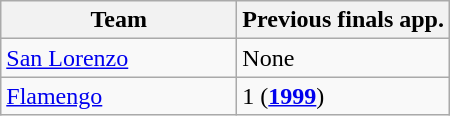<table class="wikitable">
<tr>
<th width=150px>Team</th>
<th>Previous finals app.</th>
</tr>
<tr>
<td> <a href='#'>San Lorenzo</a></td>
<td>None</td>
</tr>
<tr>
<td> <a href='#'>Flamengo</a></td>
<td>1 (<strong><a href='#'>1999</a></strong>)</td>
</tr>
</table>
